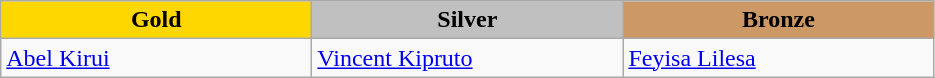<table class="wikitable" style="text-align:left">
<tr style="text-align:center;">
<td style="width:200px; background:gold;"><strong>Gold</strong></td>
<td style="width:200px; background:silver;"><strong>Silver</strong></td>
<td style="width:200px; background:#c96;"><strong>Bronze</strong></td>
</tr>
<tr>
<td><a href='#'>Abel Kirui</a><br><em></em></td>
<td><a href='#'>Vincent Kipruto</a><br><em></em></td>
<td><a href='#'>Feyisa Lilesa</a><br><em></em></td>
</tr>
</table>
